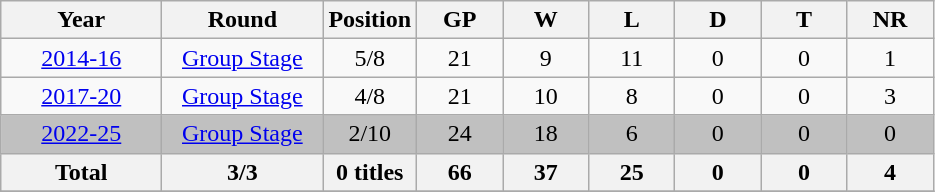<table class="wikitable" style="text-align: center;">
<tr>
<th width=100>Year</th>
<th width=100>Round</th>
<th width=50>Position</th>
<th width=50>GP</th>
<th width=50>W</th>
<th width=50>L</th>
<th width=50>D</th>
<th width=50>T</th>
<th width=50>NR</th>
</tr>
<tr>
<td><a href='#'>2014-16</a></td>
<td><a href='#'>Group Stage</a></td>
<td>5/8</td>
<td>21</td>
<td>9</td>
<td>11</td>
<td>0</td>
<td>0</td>
<td>1</td>
</tr>
<tr>
<td><a href='#'>2017-20</a></td>
<td><a href='#'>Group Stage</a></td>
<td>4/8</td>
<td>21</td>
<td>10</td>
<td>8</td>
<td>0</td>
<td>0</td>
<td>3</td>
</tr>
<tr style="background:silver;">
<td><a href='#'>2022-25</a></td>
<td><a href='#'>Group Stage</a></td>
<td bgcolor="silver">2/10</td>
<td>24</td>
<td>18</td>
<td>6</td>
<td>0</td>
<td>0</td>
<td>0</td>
</tr>
<tr>
<th><strong>Total</strong></th>
<th>3/3</th>
<th>0 titles</th>
<th>66</th>
<th>37</th>
<th>25</th>
<th>0</th>
<th>0</th>
<th>4</th>
</tr>
<tr>
</tr>
</table>
